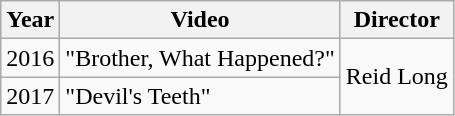<table class="wikitable">
<tr>
<th>Year</th>
<th>Video</th>
<th>Director</th>
</tr>
<tr>
<td>2016</td>
<td>"Brother, What Happened?"</td>
<td rowspan="2">Reid Long</td>
</tr>
<tr>
<td>2017</td>
<td>"Devil's Teeth"</td>
</tr>
</table>
